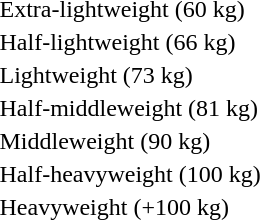<table>
<tr>
<td rowspan=2>Extra-lightweight (60 kg)<br></td>
<td rowspan=2></td>
<td rowspan=2></td>
<td></td>
</tr>
<tr>
<td></td>
</tr>
<tr>
<td rowspan=2>Half-lightweight (66 kg)<br></td>
<td rowspan=2></td>
<td rowspan=2></td>
<td></td>
</tr>
<tr>
<td></td>
</tr>
<tr>
<td rowspan=2>Lightweight (73 kg)<br></td>
<td rowspan=2></td>
<td rowspan=2></td>
<td></td>
</tr>
<tr>
<td></td>
</tr>
<tr>
<td rowspan=2>Half-middleweight (81 kg)<br></td>
<td rowspan=2></td>
<td rowspan=2></td>
<td></td>
</tr>
<tr>
<td></td>
</tr>
<tr>
<td rowspan=2>Middleweight (90 kg)<br></td>
<td rowspan=2></td>
<td rowspan=2></td>
<td></td>
</tr>
<tr>
<td></td>
</tr>
<tr>
<td rowspan=2>Half-heavyweight (100 kg)<br></td>
<td rowspan=2></td>
<td rowspan=2></td>
<td></td>
</tr>
<tr>
<td></td>
</tr>
<tr>
<td rowspan=2>Heavyweight (+100 kg)<br></td>
<td rowspan=2></td>
<td rowspan=2></td>
<td></td>
</tr>
<tr>
<td></td>
</tr>
</table>
